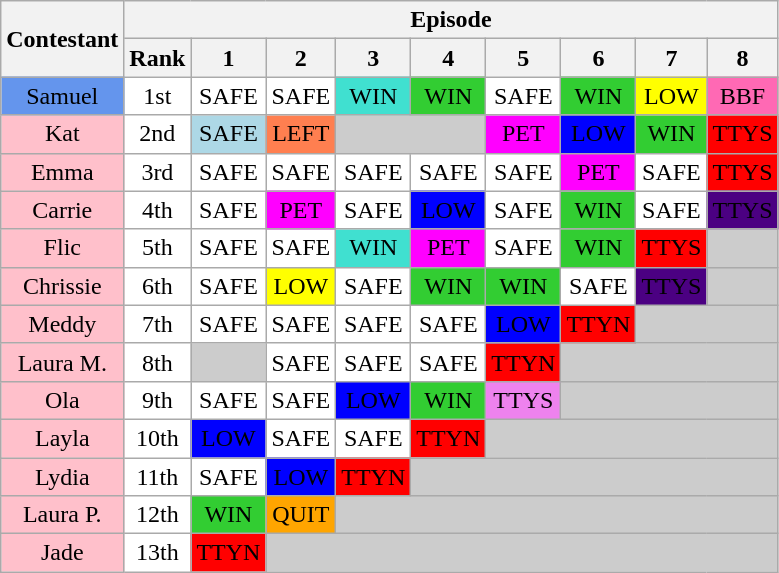<table class="wikitable" style="text-align:center; background-color: white">
<tr>
<th rowspan=2>Contestant</th>
<th colspan=9>Episode</th>
</tr>
<tr>
<th>Rank</th>
<th>1</th>
<th>2</th>
<th>3</th>
<th>4</th>
<th>5</th>
<th>6</th>
<th>7</th>
<th>8</th>
</tr>
<tr>
<td bgcolor="cornflowerblue">Samuel</td>
<td>1st</td>
<td>SAFE</td>
<td>SAFE</td>
<td bgcolor="turquoise">WIN</td>
<td bgcolor="limegreen">WIN</td>
<td>SAFE</td>
<td bgcolor="limegreen">WIN</td>
<td bgcolor="yellow"><span>LOW</span></td>
<td bgcolor="hotpink">BBF</td>
</tr>
<tr>
<td bgcolor="pink">Kat</td>
<td>2nd</td>
<td bgcolor="lightblue">SAFE</td>
<td bgcolor="coral">LEFT</td>
<td bgcolor="#CCCCCC" colspan=2></td>
<td bgcolor="magenta"><span>PET</span></td>
<td bgcolor="blue"><span>LOW</span></td>
<td bgcolor="limegreen">WIN</td>
<td bgcolor="red">TTYS</td>
</tr>
<tr>
<td bgcolor="pink">Emma</td>
<td>3rd</td>
<td>SAFE</td>
<td>SAFE</td>
<td>SAFE</td>
<td>SAFE</td>
<td>SAFE</td>
<td bgcolor="magenta"><span>PET</span></td>
<td>SAFE</td>
<td bgcolor="red">TTYS</td>
</tr>
<tr>
<td bgcolor="pink">Carrie</td>
<td>4th</td>
<td>SAFE</td>
<td bgcolor="magenta"><span>PET</span></td>
<td>SAFE</td>
<td bgcolor="blue"><span>LOW</span></td>
<td>SAFE</td>
<td bgcolor="limegreen">WIN</td>
<td>SAFE</td>
<td bgcolor="indigo"><span>TTYS</span></td>
</tr>
<tr>
<td bgcolor="pink">Flic</td>
<td>5th</td>
<td>SAFE</td>
<td>SAFE</td>
<td bgcolor="turquoise">WIN</td>
<td bgcolor="magenta"><span>PET</span></td>
<td>SAFE</td>
<td bgcolor="limegreen">WIN</td>
<td bgcolor="red">TTYS</td>
<td bgcolor="#CCCCCC"></td>
</tr>
<tr>
<td bgcolor="pink">Chrissie</td>
<td>6th</td>
<td>SAFE</td>
<td bgcolor="yellow">LOW</td>
<td>SAFE</td>
<td bgcolor="limegreen">WIN</td>
<td bgcolor="limegreen">WIN</td>
<td>SAFE</td>
<td bgcolor="indigo"><span>TTYS</span></td>
<td bgcolor="#CCCCCC"></td>
</tr>
<tr>
<td bgcolor="pink">Meddy</td>
<td>7th</td>
<td>SAFE</td>
<td>SAFE</td>
<td>SAFE</td>
<td>SAFE</td>
<td bgcolor="blue"><span>LOW</span></td>
<td bgcolor="red">TTYN</td>
<td bgcolor="#CCCCCC" colspan=2></td>
</tr>
<tr>
<td bgcolor="pink">Laura M.</td>
<td>8th</td>
<td bgcolor="#CCCCCC"></td>
<td>SAFE</td>
<td>SAFE</td>
<td>SAFE</td>
<td bgcolor="red">TTYN</td>
<td bgcolor="#CCCCCC" colspan=3></td>
</tr>
<tr>
<td bgcolor="pink">Ola</td>
<td>9th</td>
<td>SAFE</td>
<td>SAFE</td>
<td bgcolor="blue"><span>LOW</span></td>
<td bgcolor="limegreen">WIN</td>
<td bgcolor="violet">TTYS</td>
<td bgcolor="#CCCCCC" colspan=3></td>
</tr>
<tr>
<td bgcolor="pink">Layla</td>
<td>10th</td>
<td bgcolor="blue"><span>LOW</span></td>
<td>SAFE</td>
<td>SAFE</td>
<td bgcolor="red">TTYN</td>
<td bgcolor="#CCCCCC" colspan=4></td>
</tr>
<tr>
<td bgcolor="pink">Lydia</td>
<td>11th</td>
<td>SAFE</td>
<td bgcolor="blue"><span>LOW</span></td>
<td bgcolor="red">TTYN</td>
<td bgcolor="#CCCCCC" colspan=5></td>
</tr>
<tr>
<td bgcolor="pink">Laura P.</td>
<td>12th</td>
<td bgcolor="limegreen">WIN</td>
<td bgcolor="orange">QUIT</td>
<td bgcolor="#CCCCCC" colspan=6></td>
</tr>
<tr>
<td bgcolor="pink">Jade</td>
<td>13th</td>
<td bgcolor="red">TTYN</td>
<td bgcolor="#CCCCCC" colspan=8></td>
</tr>
</table>
